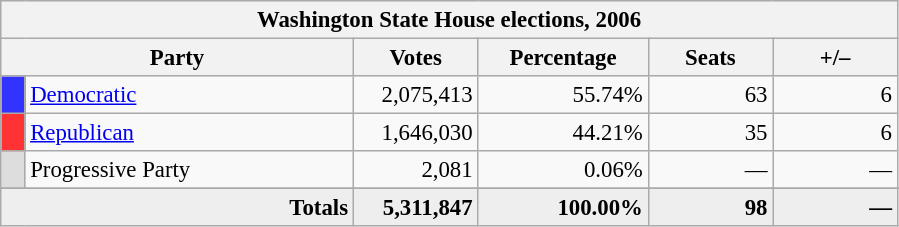<table class="wikitable" style="font-size: 95%;">
<tr style="background-color:#E9E9E9">
<th colspan="6">Washington State House elections, 2006</th>
</tr>
<tr style="background-color:#EEEEEE;text-align:center;">
<th colspan=2 style="width: 15em">Party</th>
<th style="width: 5em">Votes</th>
<th style="width: 7em">Percentage</th>
<th style="width: 5em">Seats</th>
<th style="width: 5em">+/–</th>
</tr>
<tr>
<th style="background-color:#3333FF; width: 3px"></th>
<td style="width: 130px"><a href='#'>Democratic</a></td>
<td style="text-align:right;">2,075,413</td>
<td style="text-align:right;">55.74%</td>
<td style="text-align:right;">63</td>
<td style="text-align:right;"> 6</td>
</tr>
<tr>
<th style="background-color:#FF3333; width: 3px"></th>
<td style="width: 130px"><a href='#'>Republican</a></td>
<td style="text-align:right;">1,646,030</td>
<td style="text-align:right;">44.21%</td>
<td style="text-align:right;">35</td>
<td style="text-align:right;"> 6</td>
</tr>
<tr>
<th style="background-color:#DDDDDD; width: 3px"></th>
<td style="width: 130px">Progressive Party</td>
<td style="text-align:right;">2,081</td>
<td style="text-align:right;">0.06%</td>
<td style="text-align:right;">—</td>
<td style="text-align:right;">—</td>
</tr>
<tr>
</tr>
<tr style="background-color:#EEEEEE;">
<td colspan="2" align="right"><strong>Totals</strong></td>
<td style="text-align:right;"><strong>5,311,847</strong></td>
<td style="text-align:right;"><strong>100.00%</strong></td>
<td style="text-align:right;"><strong>98</strong></td>
<td style="text-align:right;"><strong>—</strong></td>
</tr>
</table>
